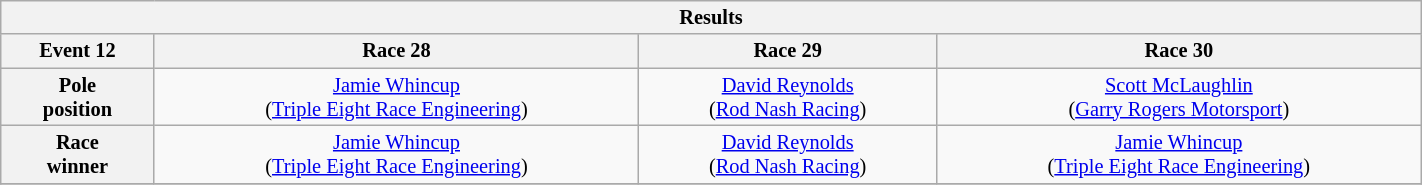<table class="wikitable collapsible collapsed" align="center" width=75% style="font-size: 85%; max-width: 950px">
<tr>
<th colspan="4">Results</th>
</tr>
<tr>
<th>Event 12</th>
<th>Race 28</th>
<th>Race 29</th>
<th>Race 30</th>
</tr>
<tr>
<th>Pole<br>position</th>
<td align="center"> <a href='#'>Jamie Whincup</a><br>(<a href='#'>Triple Eight Race Engineering</a>)</td>
<td align="center"> <a href='#'>David Reynolds</a><br>(<a href='#'>Rod Nash Racing</a>)</td>
<td align="center"> <a href='#'>Scott McLaughlin</a><br>(<a href='#'>Garry Rogers Motorsport</a>)</td>
</tr>
<tr>
<th>Race<br>winner</th>
<td align="center"> <a href='#'>Jamie Whincup</a><br>(<a href='#'>Triple Eight Race Engineering</a>)</td>
<td align="center"> <a href='#'>David Reynolds</a><br>(<a href='#'>Rod Nash Racing</a>)</td>
<td align="center"> <a href='#'>Jamie Whincup</a><br>(<a href='#'>Triple Eight Race Engineering</a>)</td>
</tr>
<tr>
</tr>
</table>
